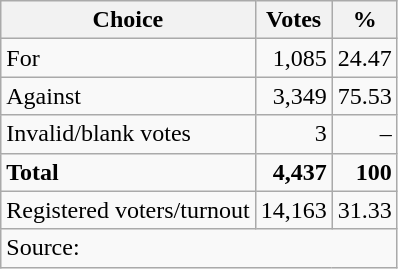<table class=wikitable style=text-align:right>
<tr>
<th>Choice</th>
<th>Votes</th>
<th>%</th>
</tr>
<tr>
<td align=left>For</td>
<td>1,085</td>
<td>24.47</td>
</tr>
<tr>
<td align=left>Against</td>
<td>3,349</td>
<td>75.53</td>
</tr>
<tr>
<td align=left>Invalid/blank votes</td>
<td>3</td>
<td>–</td>
</tr>
<tr>
<td align=left><strong>Total</strong></td>
<td><strong>4,437</strong></td>
<td><strong>100</strong></td>
</tr>
<tr>
<td align=left>Registered voters/turnout</td>
<td>14,163</td>
<td>31.33</td>
</tr>
<tr>
<td colspan=3 align=left>Source: </td>
</tr>
</table>
